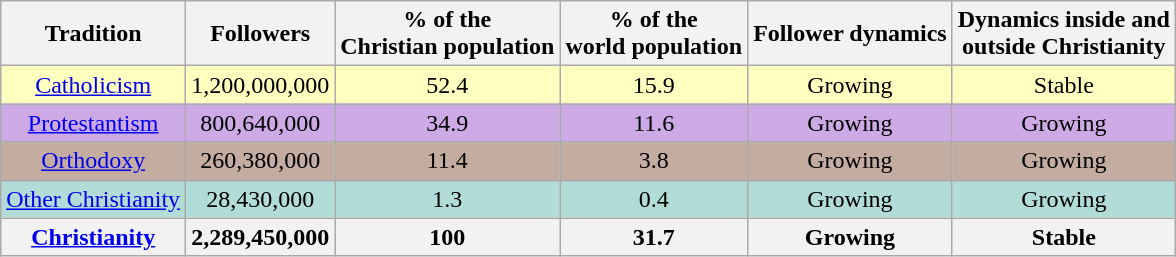<table class="wikitable sortable" style="margin:1em auto; text-align:center;">
<tr>
<th cyrus="col">Tradition</th>
<th scope="col">Followers</th>
<th scope="col">% of the<br>Christian population</th>
<th scope="col">% of the<br>world population</th>
<th scope="col">Follower dynamics</th>
<th scope="col">Dynamics inside and<br>outside Christianity</th>
</tr>
<tr style="background: #FFFFBF">
<td><a href='#'>Catholicism</a></td>
<td>1,200,000,000</td>
<td>52.4</td>
<td>15.9</td>
<td> Growing</td>
<td> Stable</td>
</tr>
<tr style="background: #cdaae6">
<td><a href='#'>Protestantism</a></td>
<td>800,640,000</td>
<td>34.9</td>
<td>11.6</td>
<td> Growing</td>
<td> Growing</td>
</tr>
<tr style="background: #c4ada0">
<td><a href='#'>Orthodoxy</a></td>
<td>260,380,000</td>
<td>11.4</td>
<td>3.8</td>
<td> Growing</td>
<td> Growing</td>
</tr>
<tr style="background: #b2dcd7">
<td><a href='#'>Other Christianity</a></td>
<td>28,430,000</td>
<td>1.3</td>
<td>0.4</td>
<td> Growing</td>
<td> Growing</td>
</tr>
<tr>
<th><a href='#'>Christianity</a></th>
<th>2,289,450,000</th>
<th>100</th>
<th>31.7</th>
<th> Growing</th>
<th> Stable</th>
</tr>
</table>
